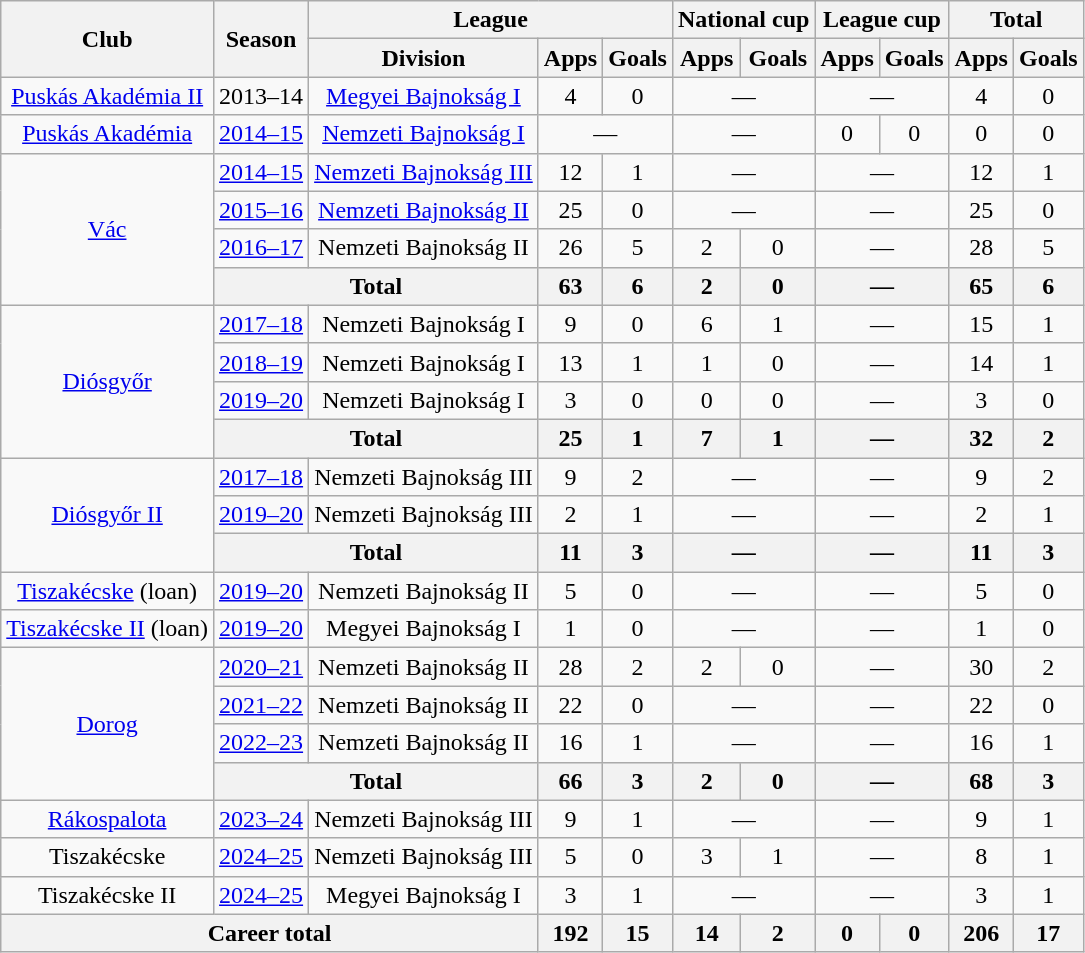<table class="wikitable" style="text-align: center;">
<tr>
<th rowspan="2">Club</th>
<th rowspan="2">Season</th>
<th colspan="3">League</th>
<th colspan="2">National cup</th>
<th colspan="2">League cup</th>
<th colspan="2">Total</th>
</tr>
<tr>
<th>Division</th>
<th>Apps</th>
<th>Goals</th>
<th>Apps</th>
<th>Goals</th>
<th>Apps</th>
<th>Goals</th>
<th>Apps</th>
<th>Goals</th>
</tr>
<tr>
<td><a href='#'>Puskás Akadémia II</a></td>
<td>2013–14</td>
<td><a href='#'>Megyei Bajnokság I</a></td>
<td>4</td>
<td>0</td>
<td colspan="2">—</td>
<td colspan="2">—</td>
<td>4</td>
<td>0</td>
</tr>
<tr>
<td><a href='#'>Puskás Akadémia</a></td>
<td><a href='#'>2014–15</a></td>
<td><a href='#'>Nemzeti Bajnokság I</a></td>
<td colspan="2">—</td>
<td colspan="2">—</td>
<td>0</td>
<td>0</td>
<td>0</td>
<td>0</td>
</tr>
<tr>
<td rowspan="4"><a href='#'>Vác</a></td>
<td><a href='#'>2014–15</a></td>
<td><a href='#'>Nemzeti Bajnokság III</a></td>
<td>12</td>
<td>1</td>
<td colspan="2">—</td>
<td colspan="2">—</td>
<td>12</td>
<td>1</td>
</tr>
<tr>
<td><a href='#'>2015–16</a></td>
<td><a href='#'>Nemzeti Bajnokság II</a></td>
<td>25</td>
<td>0</td>
<td colspan="2">—</td>
<td colspan="2">—</td>
<td>25</td>
<td>0</td>
</tr>
<tr>
<td><a href='#'>2016–17</a></td>
<td>Nemzeti Bajnokság II</td>
<td>26</td>
<td>5</td>
<td>2</td>
<td>0</td>
<td colspan="2">—</td>
<td>28</td>
<td>5</td>
</tr>
<tr>
<th colspan="2">Total</th>
<th>63</th>
<th>6</th>
<th>2</th>
<th>0</th>
<th colspan="2">—</th>
<th>65</th>
<th>6</th>
</tr>
<tr>
<td rowspan="4"><a href='#'>Diósgyőr</a></td>
<td><a href='#'>2017–18</a></td>
<td>Nemzeti Bajnokság I</td>
<td>9</td>
<td>0</td>
<td>6</td>
<td>1</td>
<td colspan="2">—</td>
<td>15</td>
<td>1</td>
</tr>
<tr>
<td><a href='#'>2018–19</a></td>
<td>Nemzeti Bajnokság I</td>
<td>13</td>
<td>1</td>
<td>1</td>
<td>0</td>
<td colspan="2">—</td>
<td>14</td>
<td>1</td>
</tr>
<tr>
<td><a href='#'>2019–20</a></td>
<td>Nemzeti Bajnokság I</td>
<td>3</td>
<td>0</td>
<td>0</td>
<td>0</td>
<td colspan="2">—</td>
<td>3</td>
<td>0</td>
</tr>
<tr>
<th colspan="2">Total</th>
<th>25</th>
<th>1</th>
<th>7</th>
<th>1</th>
<th colspan="2">—</th>
<th>32</th>
<th>2</th>
</tr>
<tr>
<td rowspan="3"><a href='#'>Diósgyőr II</a></td>
<td><a href='#'>2017–18</a></td>
<td>Nemzeti Bajnokság III</td>
<td>9</td>
<td>2</td>
<td colspan="2">—</td>
<td colspan="2">—</td>
<td>9</td>
<td>2</td>
</tr>
<tr>
<td><a href='#'>2019–20</a></td>
<td>Nemzeti Bajnokság III</td>
<td>2</td>
<td>1</td>
<td colspan="2">—</td>
<td colspan="2">—</td>
<td>2</td>
<td>1</td>
</tr>
<tr>
<th colspan="2">Total</th>
<th>11</th>
<th>3</th>
<th colspan="2">—</th>
<th colspan="2">—</th>
<th>11</th>
<th>3</th>
</tr>
<tr>
<td><a href='#'>Tiszakécske</a> (loan)</td>
<td><a href='#'>2019–20</a></td>
<td>Nemzeti Bajnokság II</td>
<td>5</td>
<td>0</td>
<td colspan="2">—</td>
<td colspan="2">—</td>
<td>5</td>
<td>0</td>
</tr>
<tr>
<td><a href='#'>Tiszakécske II</a> (loan)</td>
<td><a href='#'>2019–20</a></td>
<td>Megyei Bajnokság I</td>
<td>1</td>
<td>0</td>
<td colspan="2">—</td>
<td colspan="2">—</td>
<td>1</td>
<td>0</td>
</tr>
<tr>
<td rowspan="4"><a href='#'>Dorog</a></td>
<td><a href='#'>2020–21</a></td>
<td>Nemzeti Bajnokság II</td>
<td>28</td>
<td>2</td>
<td>2</td>
<td>0</td>
<td colspan="2">—</td>
<td>30</td>
<td>2</td>
</tr>
<tr>
<td><a href='#'>2021–22</a></td>
<td>Nemzeti Bajnokság II</td>
<td>22</td>
<td>0</td>
<td colspan="2">—</td>
<td colspan="2">—</td>
<td>22</td>
<td>0</td>
</tr>
<tr>
<td><a href='#'>2022–23</a></td>
<td>Nemzeti Bajnokság II</td>
<td>16</td>
<td>1</td>
<td colspan="2">—</td>
<td colspan="2">—</td>
<td>16</td>
<td>1</td>
</tr>
<tr>
<th colspan="2">Total</th>
<th>66</th>
<th>3</th>
<th>2</th>
<th>0</th>
<th colspan="2">—</th>
<th>68</th>
<th>3</th>
</tr>
<tr>
<td><a href='#'>Rákospalota</a></td>
<td><a href='#'>2023–24</a></td>
<td>Nemzeti Bajnokság III</td>
<td>9</td>
<td>1</td>
<td colspan="2">—</td>
<td colspan="2">—</td>
<td>9</td>
<td>1</td>
</tr>
<tr>
<td>Tiszakécske</td>
<td><a href='#'>2024–25</a></td>
<td>Nemzeti Bajnokság III</td>
<td>5</td>
<td>0</td>
<td>3</td>
<td>1</td>
<td colspan="2">—</td>
<td>8</td>
<td>1</td>
</tr>
<tr>
<td>Tiszakécske II</td>
<td><a href='#'>2024–25</a></td>
<td>Megyei Bajnokság I</td>
<td>3</td>
<td>1</td>
<td colspan="2">—</td>
<td colspan="2">—</td>
<td>3</td>
<td>1</td>
</tr>
<tr>
<th colspan="3">Career total</th>
<th>192</th>
<th>15</th>
<th>14</th>
<th>2</th>
<th>0</th>
<th>0</th>
<th>206</th>
<th>17</th>
</tr>
</table>
